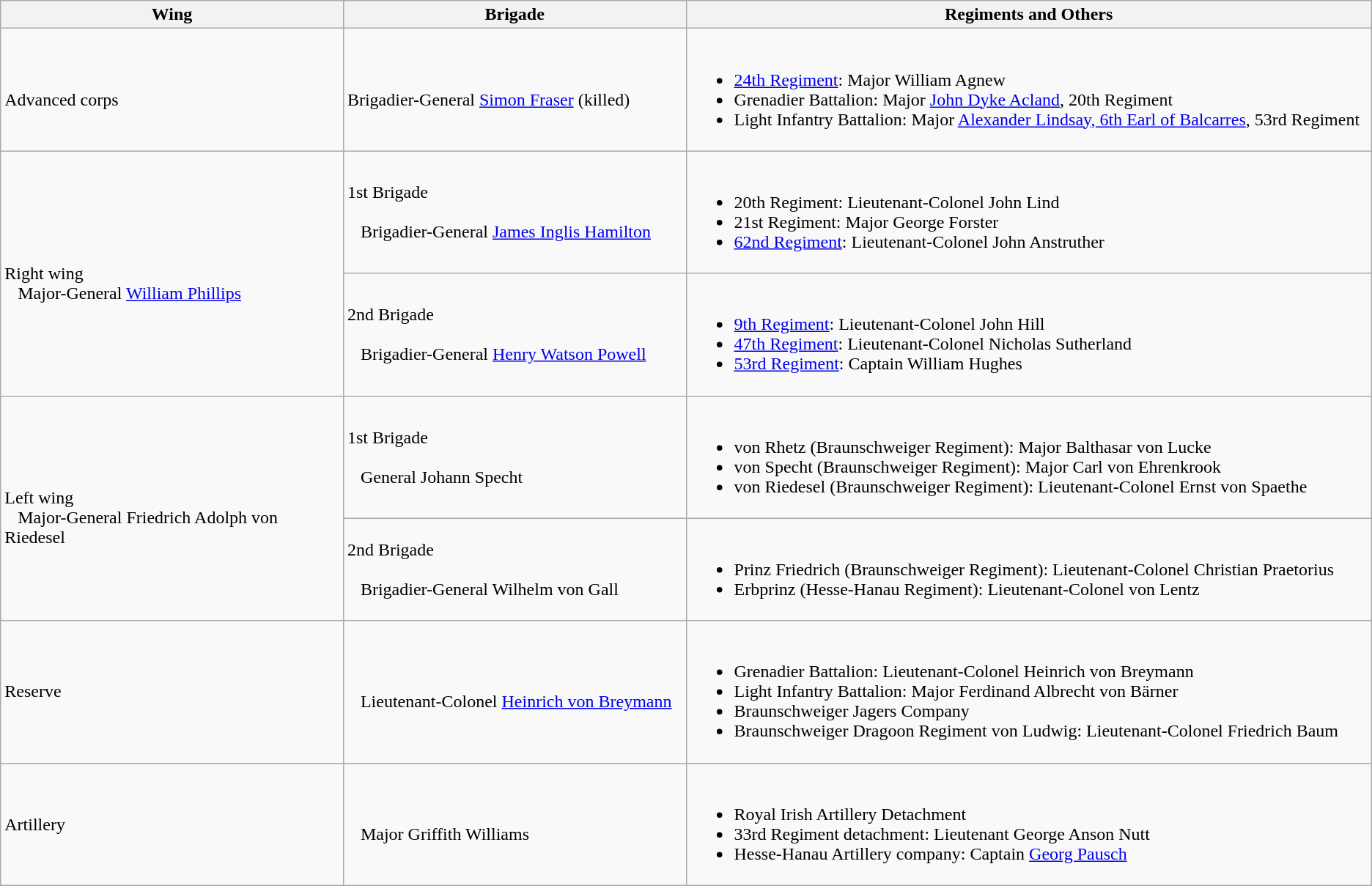<table class="wikitable">
<tr>
<th width=25%>Wing</th>
<th width=25%>Brigade</th>
<th>Regiments and Others</th>
</tr>
<tr>
<td><br>Advanced corps</td>
<td>  <br>Brigadier-General <a href='#'>Simon Fraser</a> (killed)</td>
<td><br><ul><li><a href='#'>24th Regiment</a>: Major William Agnew</li><li>Grenadier Battalion: Major <a href='#'>John Dyke Acland</a>, 20th Regiment</li><li>Light Infantry Battalion: Major <a href='#'>Alexander Lindsay, 6th Earl of Balcarres</a>, 53rd Regiment</li></ul></td>
</tr>
<tr>
<td rowspan=2><br>Right wing
<br>  
Major-General <a href='#'>William Phillips</a></td>
<td>1st Brigade<br><br>  
Brigadier-General <a href='#'>James Inglis Hamilton</a></td>
<td><br><ul><li>20th Regiment: Lieutenant-Colonel John Lind</li><li>21st Regiment: Major George Forster</li><li><a href='#'>62nd Regiment</a>: Lieutenant-Colonel John Anstruther</li></ul></td>
</tr>
<tr>
<td>2nd Brigade<br><br>  
Brigadier-General <a href='#'>Henry Watson Powell</a></td>
<td><br><ul><li><a href='#'>9th Regiment</a>: Lieutenant-Colonel John Hill</li><li><a href='#'>47th Regiment</a>: Lieutenant-Colonel Nicholas Sutherland</li><li><a href='#'>53rd Regiment</a>: Captain William Hughes</li></ul></td>
</tr>
<tr>
<td rowspan=2><br>Left wing
<br>  
Major-General Friedrich Adolph von Riedesel</td>
<td>1st Brigade<br><br>  
General Johann Specht</td>
<td><br><ul><li>von Rhetz (Braunschweiger Regiment): Major Balthasar von Lucke</li><li>von Specht (Braunschweiger Regiment): Major Carl von Ehrenkrook</li><li>von Riedesel (Braunschweiger Regiment): Lieutenant-Colonel Ernst von Spaethe</li></ul></td>
</tr>
<tr>
<td>2nd Brigade<br><br>  
Brigadier-General Wilhelm von Gall</td>
<td><br><ul><li>Prinz Friedrich (Braunschweiger Regiment): Lieutenant-Colonel Christian Praetorius</li><li>Erbprinz (Hesse-Hanau Regiment): Lieutenant-Colonel von Lentz</li></ul></td>
</tr>
<tr>
<td>Reserve</td>
<td><br>  
Lieutenant-Colonel <a href='#'>Heinrich von Breymann</a></td>
<td><br><ul><li>Grenadier Battalion: Lieutenant-Colonel Heinrich von Breymann</li><li>Light Infantry Battalion: Major Ferdinand Albrecht von Bärner</li><li>Braunschweiger Jagers Company</li><li>Braunschweiger Dragoon Regiment von Ludwig: Lieutenant-Colonel Friedrich Baum</li></ul></td>
</tr>
<tr>
<td>Artillery</td>
<td><br>  
Major Griffith Williams</td>
<td><br><ul><li>Royal Irish Artillery Detachment</li><li>33rd Regiment detachment: Lieutenant George Anson Nutt</li><li>Hesse-Hanau Artillery company: Captain <a href='#'>Georg Pausch</a></li></ul></td>
</tr>
</table>
